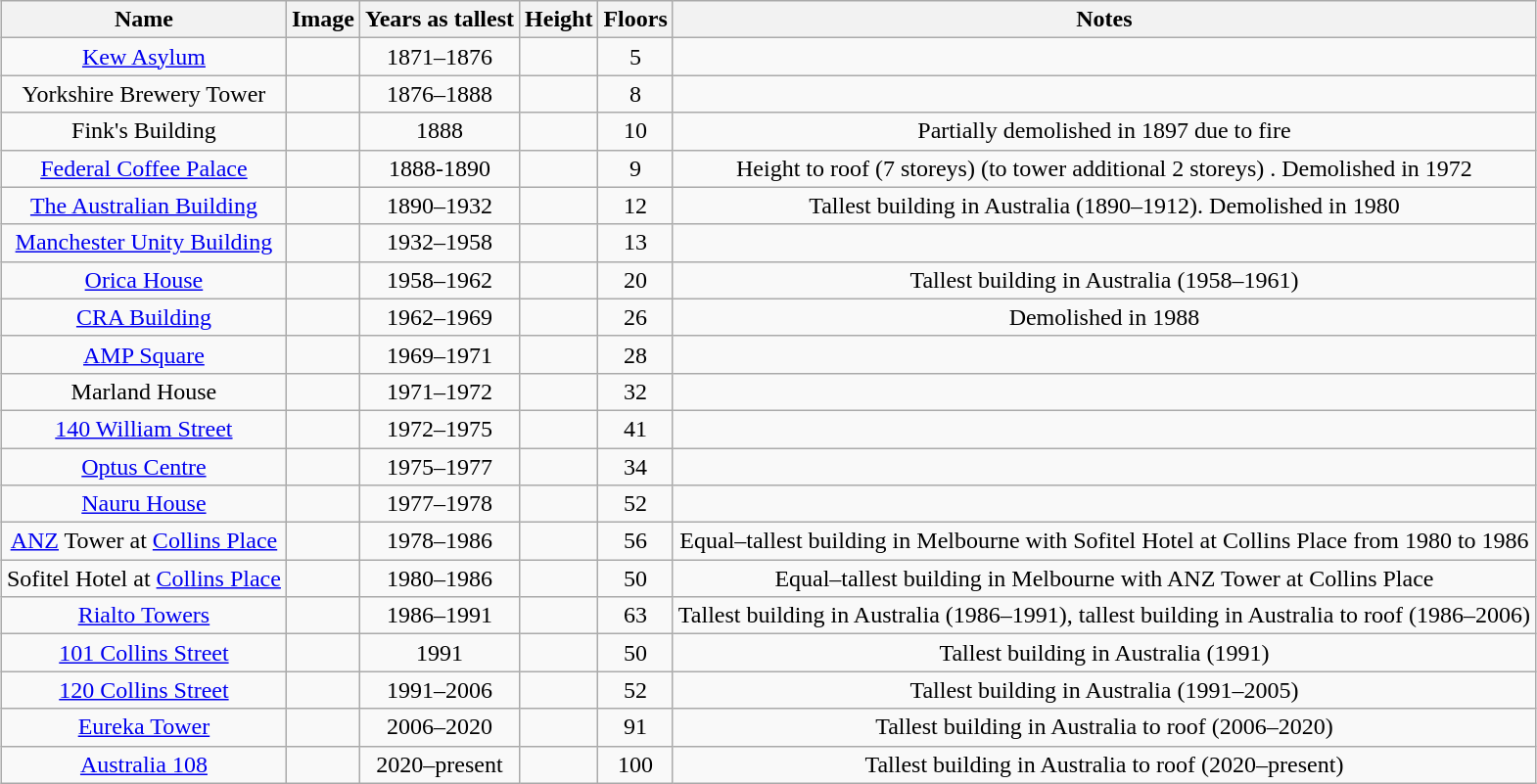<table class="wikitable" style="text-align:center; margin:auto;">
<tr>
<th>Name</th>
<th>Image</th>
<th>Years as tallest</th>
<th>Height</th>
<th>Floors</th>
<th>Notes</th>
</tr>
<tr>
<td><a href='#'>Kew Asylum</a></td>
<td></td>
<td>1871–1876</td>
<td></td>
<td>5</td>
<td></td>
</tr>
<tr>
<td>Yorkshire Brewery Tower</td>
<td></td>
<td>1876–1888</td>
<td></td>
<td>8</td>
<td></td>
</tr>
<tr>
<td>Fink's Building</td>
<td></td>
<td>1888</td>
<td></td>
<td>10</td>
<td>Partially demolished in 1897 due to fire</td>
</tr>
<tr>
<td><a href='#'>Federal Coffee Palace</a></td>
<td></td>
<td>1888-1890</td>
<td></td>
<td>9</td>
<td>Height to roof (7 storeys)  (to tower additional 2 storeys) . Demolished in 1972</td>
</tr>
<tr>
<td><a href='#'>The Australian Building</a></td>
<td></td>
<td>1890–1932</td>
<td></td>
<td>12</td>
<td>Tallest building in Australia (1890–1912). Demolished in 1980</td>
</tr>
<tr>
<td><a href='#'>Manchester Unity Building</a></td>
<td></td>
<td>1932–1958</td>
<td></td>
<td>13</td>
<td></td>
</tr>
<tr>
<td><a href='#'>Orica House</a></td>
<td></td>
<td>1958–1962</td>
<td></td>
<td>20</td>
<td>Tallest building in Australia (1958–1961)</td>
</tr>
<tr>
<td><a href='#'>CRA Building</a></td>
<td></td>
<td>1962–1969</td>
<td></td>
<td>26</td>
<td>Demolished in 1988</td>
</tr>
<tr>
<td><a href='#'>AMP Square</a></td>
<td></td>
<td>1969–1971</td>
<td></td>
<td>28</td>
<td></td>
</tr>
<tr>
<td>Marland House</td>
<td></td>
<td>1971–1972</td>
<td></td>
<td>32</td>
<td></td>
</tr>
<tr>
<td><a href='#'>140 William Street</a></td>
<td></td>
<td>1972–1975</td>
<td></td>
<td>41</td>
<td></td>
</tr>
<tr>
<td><a href='#'>Optus Centre</a></td>
<td></td>
<td>1975–1977</td>
<td></td>
<td>34</td>
<td></td>
</tr>
<tr>
<td><a href='#'>Nauru House</a></td>
<td></td>
<td>1977–1978</td>
<td></td>
<td>52</td>
<td></td>
</tr>
<tr>
<td><a href='#'>ANZ</a> Tower at <a href='#'>Collins Place</a></td>
<td></td>
<td>1978–1986</td>
<td></td>
<td>56</td>
<td>Equal–tallest building in Melbourne with Sofitel Hotel at Collins Place from 1980 to 1986</td>
</tr>
<tr>
<td>Sofitel Hotel at <a href='#'>Collins Place</a></td>
<td></td>
<td>1980–1986</td>
<td></td>
<td>50</td>
<td>Equal–tallest building in Melbourne with ANZ Tower at Collins Place</td>
</tr>
<tr>
<td><a href='#'>Rialto Towers</a></td>
<td></td>
<td>1986–1991</td>
<td></td>
<td>63</td>
<td>Tallest building in Australia (1986–1991), tallest building in Australia to roof (1986–2006)</td>
</tr>
<tr>
<td><a href='#'>101 Collins Street</a></td>
<td></td>
<td>1991</td>
<td></td>
<td>50</td>
<td>Tallest building in Australia (1991)</td>
</tr>
<tr>
<td><a href='#'>120 Collins Street</a></td>
<td></td>
<td>1991–2006</td>
<td></td>
<td>52</td>
<td>Tallest building in Australia (1991–2005)</td>
</tr>
<tr>
<td><a href='#'>Eureka Tower</a></td>
<td></td>
<td>2006–2020</td>
<td></td>
<td>91</td>
<td>Tallest building in Australia to roof (2006–2020)</td>
</tr>
<tr>
<td><a href='#'>Australia 108</a></td>
<td></td>
<td>2020–present</td>
<td></td>
<td>100</td>
<td>Tallest building in Australia to roof (2020–present)</td>
</tr>
</table>
